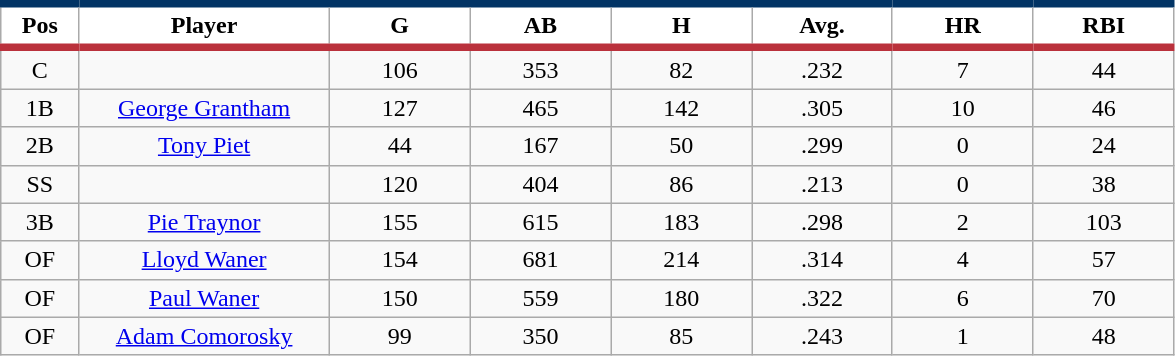<table class="wikitable sortable">
<tr>
<th style="background:#FFFFFF; border-top:#023465 5px solid; border-bottom:#ba313c 5px solid;" width="5%">Pos</th>
<th style="background:#FFFFFF; border-top:#023465 5px solid; border-bottom:#ba313c 5px solid;" width="16%">Player</th>
<th style="background:#FFFFFF; border-top:#023465 5px solid; border-bottom:#ba313c 5px solid;" width="9%">G</th>
<th style="background:#FFFFFF; border-top:#023465 5px solid; border-bottom:#ba313c 5px solid;" width="9%">AB</th>
<th style="background:#FFFFFF; border-top:#023465 5px solid; border-bottom:#ba313c 5px solid;" width="9%">H</th>
<th style="background:#FFFFFF; border-top:#023465 5px solid; border-bottom:#ba313c 5px solid;" width="9%">Avg.</th>
<th style="background:#FFFFFF; border-top:#023465 5px solid; border-bottom:#ba313c 5px solid;" width="9%">HR</th>
<th style="background:#FFFFFF; border-top:#023465 5px solid; border-bottom:#ba313c 5px solid;" width="9%">RBI</th>
</tr>
<tr align="center">
<td>C</td>
<td></td>
<td>106</td>
<td>353</td>
<td>82</td>
<td>.232</td>
<td>7</td>
<td>44</td>
</tr>
<tr align="center">
<td>1B</td>
<td><a href='#'>George Grantham</a></td>
<td>127</td>
<td>465</td>
<td>142</td>
<td>.305</td>
<td>10</td>
<td>46</td>
</tr>
<tr align="center">
<td>2B</td>
<td><a href='#'>Tony Piet</a></td>
<td>44</td>
<td>167</td>
<td>50</td>
<td>.299</td>
<td>0</td>
<td>24</td>
</tr>
<tr align="center">
<td>SS</td>
<td></td>
<td>120</td>
<td>404</td>
<td>86</td>
<td>.213</td>
<td>0</td>
<td>38</td>
</tr>
<tr align="center">
<td>3B</td>
<td><a href='#'>Pie Traynor</a></td>
<td>155</td>
<td>615</td>
<td>183</td>
<td>.298</td>
<td>2</td>
<td>103</td>
</tr>
<tr align="center">
<td>OF</td>
<td><a href='#'>Lloyd Waner</a></td>
<td>154</td>
<td>681</td>
<td>214</td>
<td>.314</td>
<td>4</td>
<td>57</td>
</tr>
<tr align="center">
<td>OF</td>
<td><a href='#'>Paul Waner</a></td>
<td>150</td>
<td>559</td>
<td>180</td>
<td>.322</td>
<td>6</td>
<td>70</td>
</tr>
<tr align="center">
<td>OF</td>
<td><a href='#'>Adam Comorosky</a></td>
<td>99</td>
<td>350</td>
<td>85</td>
<td>.243</td>
<td>1</td>
<td>48</td>
</tr>
</table>
